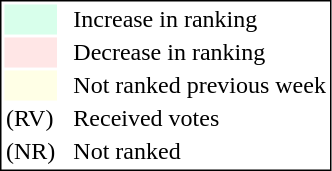<table style="border:1px solid black;">
<tr>
<td style="background:#D8FFEB; width:20px;"></td>
<td> </td>
<td>Increase in ranking</td>
</tr>
<tr>
<td style="background:#FFE6E6; width:20px;"></td>
<td> </td>
<td>Decrease in ranking</td>
</tr>
<tr>
<td style="background:#FFFFE6; width:20px;"></td>
<td> </td>
<td>Not ranked previous week</td>
</tr>
<tr>
<td>(RV)</td>
<td> </td>
<td>Received votes</td>
</tr>
<tr>
<td>(NR)</td>
<td> </td>
<td>Not ranked</td>
</tr>
</table>
